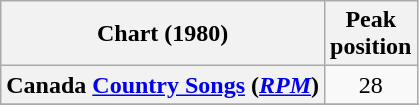<table class="wikitable sortable plainrowheaders">
<tr>
<th scope="col">Chart (1980)</th>
<th scope="col">Peak<br>position</th>
</tr>
<tr>
<th scope="row">Canada <a href='#'>Country Songs</a> (<em><a href='#'>RPM</a></em>)</th>
<td align="center">28</td>
</tr>
<tr>
</tr>
<tr>
</tr>
</table>
